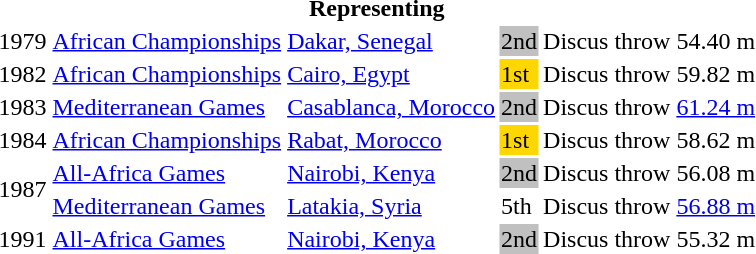<table>
<tr>
<th colspan="6">Representing </th>
</tr>
<tr>
<td>1979</td>
<td><a href='#'>African Championships</a></td>
<td><a href='#'>Dakar, Senegal</a></td>
<td bgcolor=silver>2nd</td>
<td>Discus throw</td>
<td>54.40 m</td>
</tr>
<tr>
<td>1982</td>
<td><a href='#'>African Championships</a></td>
<td><a href='#'>Cairo, Egypt</a></td>
<td bgcolor=gold>1st</td>
<td>Discus throw</td>
<td>59.82 m</td>
</tr>
<tr>
<td>1983</td>
<td><a href='#'>Mediterranean Games</a></td>
<td><a href='#'>Casablanca, Morocco</a></td>
<td bgcolor=silver>2nd</td>
<td>Discus throw</td>
<td><a href='#'>61.24 m</a></td>
</tr>
<tr>
<td>1984</td>
<td><a href='#'>African Championships</a></td>
<td><a href='#'>Rabat, Morocco</a></td>
<td bgcolor=gold>1st</td>
<td>Discus throw</td>
<td>58.62 m</td>
</tr>
<tr>
<td rowspan=2>1987</td>
<td><a href='#'>All-Africa Games</a></td>
<td><a href='#'>Nairobi, Kenya</a></td>
<td bgcolor="silver">2nd</td>
<td>Discus throw</td>
<td>56.08 m</td>
</tr>
<tr>
<td><a href='#'>Mediterranean Games</a></td>
<td><a href='#'>Latakia, Syria</a></td>
<td>5th</td>
<td>Discus throw</td>
<td><a href='#'>56.88 m</a></td>
</tr>
<tr>
<td>1991</td>
<td><a href='#'>All-Africa Games</a></td>
<td><a href='#'>Nairobi, Kenya</a></td>
<td bgcolor="silver">2nd</td>
<td>Discus throw</td>
<td>55.32 m</td>
</tr>
</table>
